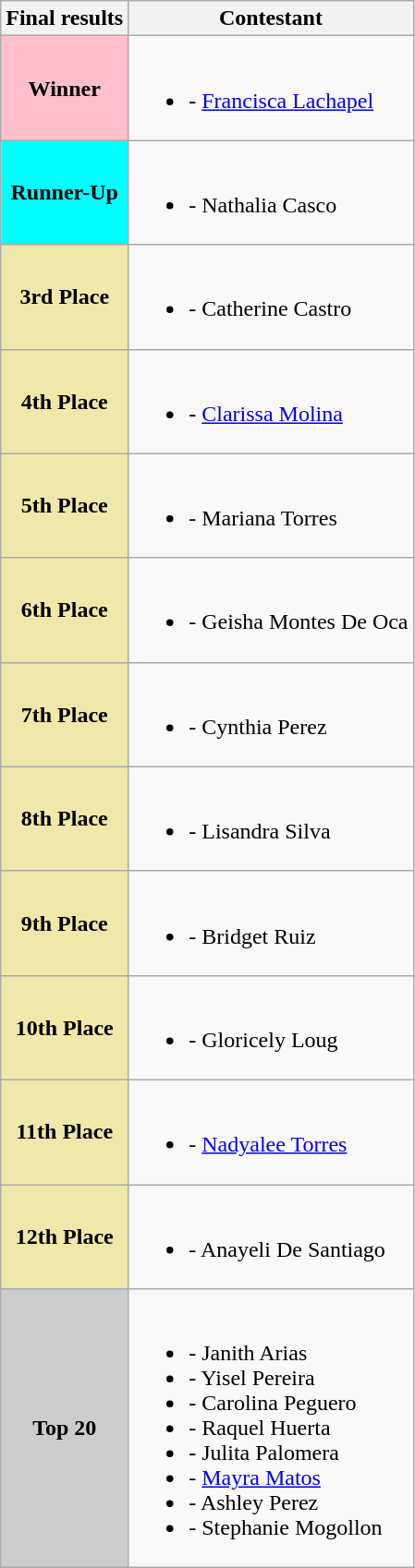<table class="wikitable">
<tr>
<th>Final results</th>
<th colspan="3">Contestant</th>
</tr>
<tr>
<td style="text-align:center; background:pink;"><strong>Winner</strong></td>
<td><br><ul><li><strong></strong> - <a href='#'>Francisca Lachapel</a></li></ul></td>
</tr>
<tr>
<td style="text-align:center; background:cyan;"><strong>Runner-Up</strong></td>
<td><br><ul><li><strong></strong> - Nathalia Casco</li></ul></td>
</tr>
<tr>
<td style="text-align:center; background:palegoldenrod;"><strong>3rd Place</strong></td>
<td><br><ul><li><strong></strong> - Catherine Castro</li></ul></td>
</tr>
<tr>
<td style="text-align:center; background:palegoldenrod;"><strong>4th Place</strong></td>
<td><br><ul><li><strong></strong> - <a href='#'>Clarissa Molina</a></li></ul></td>
</tr>
<tr>
<td style="text-align:center; background:palegoldenrod;"><strong>5th Place</strong></td>
<td><br><ul><li><strong></strong> - Mariana Torres</li></ul></td>
</tr>
<tr>
<td style="text-align:center; background:palegoldenrod;"><strong>6th Place</strong></td>
<td><br><ul><li><strong></strong> - Geisha Montes De Oca</li></ul></td>
</tr>
<tr>
<td style="text-align:center; background:palegoldenrod;"><strong>7th Place</strong></td>
<td><br><ul><li><strong></strong> - Cynthia Perez</li></ul></td>
</tr>
<tr>
<td style="text-align:center; background:palegoldenrod;"><strong>8th Place</strong></td>
<td><br><ul><li><strong></strong> - Lisandra Silva</li></ul></td>
</tr>
<tr>
<td style="text-align:center; background:palegoldenrod;"><strong>9th Place</strong></td>
<td><br><ul><li><strong></strong> - Bridget Ruiz</li></ul></td>
</tr>
<tr>
<td style="text-align:center; background:palegoldenrod;"><strong>10th Place</strong></td>
<td><br><ul><li><strong></strong> - Gloricely Loug</li></ul></td>
</tr>
<tr>
<td style="text-align:center; background:palegoldenrod;"><strong>11th Place</strong></td>
<td><br><ul><li><strong></strong> - <a href='#'>Nadyalee Torres</a></li></ul></td>
</tr>
<tr>
<td style="text-align:center; background:palegoldenrod;"><strong>12th Place</strong></td>
<td><br><ul><li><strong></strong> - Anayeli De Santiago</li></ul></td>
</tr>
<tr>
<td style="text-align:center; background:#ccc;"><strong>Top 20</strong></td>
<td><br><ul><li><strong></strong> - Janith Arias</li><li><strong></strong> - Yisel Pereira</li><li><strong></strong> - Carolina Peguero</li><li><strong></strong> - Raquel Huerta</li><li><strong></strong> - Julita Palomera</li><li><strong></strong> - <a href='#'>Mayra Matos</a></li><li><strong></strong> - Ashley Perez</li><li><strong></strong> - Stephanie Mogollon</li></ul></td>
</tr>
</table>
